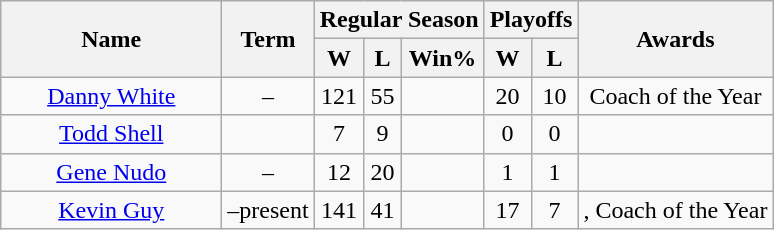<table class="wikitable">
<tr>
<th rowspan="2" style="width:140px;">Name</th>
<th rowspan="2">Term</th>
<th colspan="3">Regular Season</th>
<th colspan="2">Playoffs</th>
<th rowspan="2">Awards</th>
</tr>
<tr>
<th>W</th>
<th>L</th>
<th>Win%</th>
<th>W</th>
<th>L</th>
</tr>
<tr>
<td style="text-align:center;"><a href='#'>Danny White</a></td>
<td style="text-align:center;">–</td>
<td style="text-align:center;">121</td>
<td style="text-align:center;">55</td>
<td style="text-align:center;"></td>
<td style="text-align:center;">20</td>
<td style="text-align:center;">10</td>
<td style="text-align:center;"> Coach of the Year</td>
</tr>
<tr>
<td style="text-align:center;"><a href='#'>Todd Shell</a></td>
<td style="text-align:center;"></td>
<td style="text-align:center;">7</td>
<td style="text-align:center;">9</td>
<td style="text-align:center;"></td>
<td style="text-align:center;">0</td>
<td style="text-align:center;">0</td>
<td style="text-align:center;"></td>
</tr>
<tr>
<td style="text-align:center;"><a href='#'>Gene Nudo</a></td>
<td style="text-align:center;">–</td>
<td style="text-align:center;">12</td>
<td style="text-align:center;">20</td>
<td style="text-align:center;"></td>
<td style="text-align:center;">1</td>
<td style="text-align:center;">1</td>
<td style="text-align:center;"></td>
</tr>
<tr>
<td style="text-align:center;"><a href='#'>Kevin Guy</a></td>
<td style="text-align:center;">–present</td>
<td style="text-align:center;">141</td>
<td style="text-align:center;">41</td>
<td style="text-align:center;"></td>
<td style="text-align:center;">17</td>
<td style="text-align:center;">7</td>
<td style="text-align:center;">,  Coach of the Year</td>
</tr>
</table>
